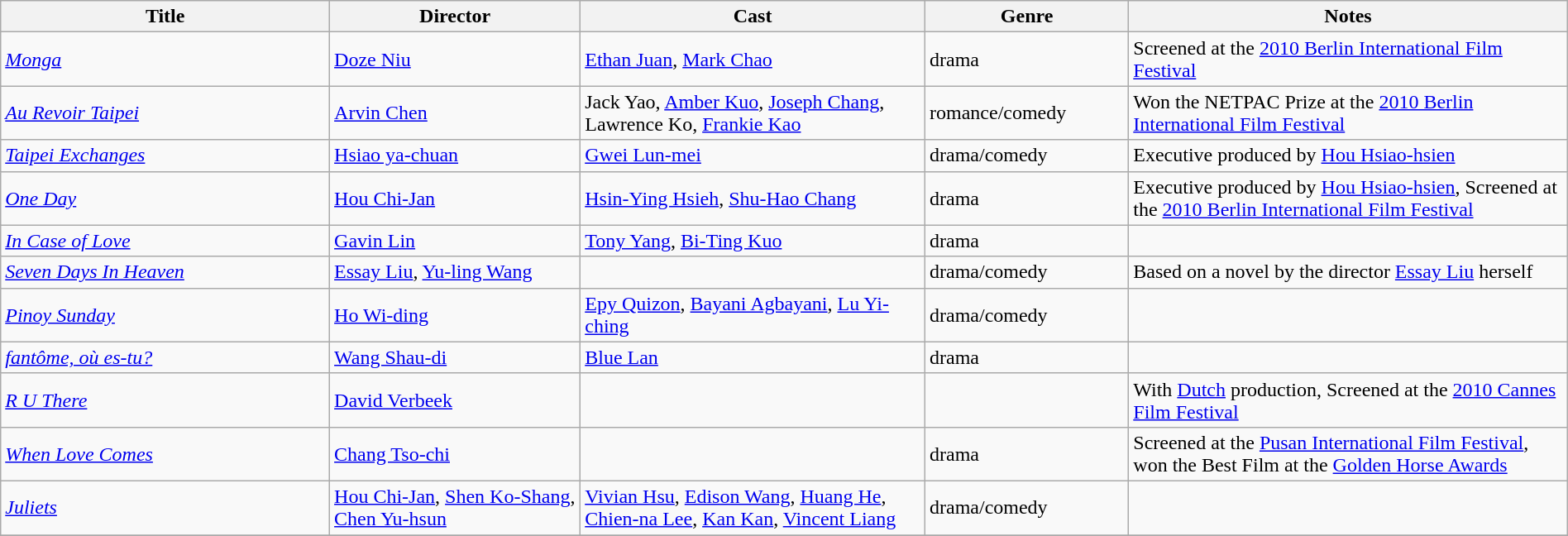<table class="wikitable sortable" width= "100%">
<tr>
<th width=21%>Title</th>
<th width=16%>Director</th>
<th class="unsortable" width=22%>Cast</th>
<th width=13%>Genre</th>
<th class="unsortable" width=28%>Notes</th>
</tr>
<tr>
<td><em><a href='#'>Monga</a></em></td>
<td><a href='#'>Doze Niu</a></td>
<td><a href='#'>Ethan Juan</a>, <a href='#'>Mark Chao</a></td>
<td>drama</td>
<td>Screened at the <a href='#'>2010 Berlin International Film Festival</a></td>
</tr>
<tr>
<td><em><a href='#'>Au Revoir Taipei</a></em></td>
<td><a href='#'>Arvin Chen</a></td>
<td>Jack Yao, <a href='#'>Amber Kuo</a>, <a href='#'>Joseph Chang</a>, Lawrence Ko, <a href='#'>Frankie Kao</a></td>
<td>romance/comedy</td>
<td>Won the NETPAC Prize at the <a href='#'>2010 Berlin International Film Festival</a></td>
</tr>
<tr>
<td><em><a href='#'>Taipei Exchanges</a></em></td>
<td><a href='#'>Hsiao ya-chuan</a></td>
<td><a href='#'>Gwei Lun-mei</a></td>
<td>drama/comedy</td>
<td>Executive produced by <a href='#'>Hou Hsiao-hsien</a></td>
</tr>
<tr>
<td><em><a href='#'>One Day</a></em></td>
<td><a href='#'>Hou Chi-Jan</a></td>
<td><a href='#'>Hsin-Ying Hsieh</a>, <a href='#'>Shu-Hao Chang</a></td>
<td>drama</td>
<td>Executive produced by <a href='#'>Hou Hsiao-hsien</a>, Screened at the <a href='#'>2010 Berlin International Film Festival</a></td>
</tr>
<tr>
<td><em><a href='#'>In Case of Love</a></em></td>
<td><a href='#'>Gavin Lin</a></td>
<td><a href='#'>Tony Yang</a>, <a href='#'>Bi-Ting Kuo</a></td>
<td>drama</td>
<td></td>
</tr>
<tr>
<td><em><a href='#'>Seven Days In Heaven</a></em></td>
<td><a href='#'>Essay Liu</a>, <a href='#'>Yu-ling Wang</a></td>
<td></td>
<td>drama/comedy</td>
<td>Based on a novel by the director <a href='#'>Essay Liu</a> herself</td>
</tr>
<tr>
<td><em><a href='#'>Pinoy Sunday</a></em></td>
<td><a href='#'>Ho Wi-ding</a></td>
<td><a href='#'>Epy Quizon</a>, <a href='#'>Bayani Agbayani</a>, <a href='#'>Lu Yi-ching</a></td>
<td>drama/comedy</td>
<td></td>
</tr>
<tr>
<td><em><a href='#'>fantôme, où es-tu?</a></em></td>
<td><a href='#'>Wang Shau-di</a></td>
<td><a href='#'>Blue Lan</a></td>
<td>drama</td>
<td></td>
</tr>
<tr>
<td><em><a href='#'>R U There</a></em></td>
<td><a href='#'>David Verbeek</a></td>
<td></td>
<td></td>
<td>With <a href='#'>Dutch</a> production, Screened at the <a href='#'>2010 Cannes Film Festival</a></td>
</tr>
<tr>
<td><em><a href='#'>When Love Comes</a></em></td>
<td><a href='#'>Chang Tso-chi</a></td>
<td></td>
<td>drama</td>
<td>Screened at the <a href='#'>Pusan International Film Festival</a>, won the Best Film at the <a href='#'>Golden Horse Awards</a></td>
</tr>
<tr>
<td><em><a href='#'>Juliets</a></em></td>
<td><a href='#'>Hou Chi-Jan</a>, <a href='#'>Shen Ko-Shang</a>, <a href='#'>Chen Yu-hsun</a></td>
<td><a href='#'>Vivian Hsu</a>, <a href='#'>Edison Wang</a>, <a href='#'>Huang He</a>, <a href='#'>Chien-na Lee</a>, <a href='#'>Kan Kan</a>, <a href='#'>Vincent Liang</a></td>
<td>drama/comedy</td>
<td></td>
</tr>
<tr>
</tr>
</table>
